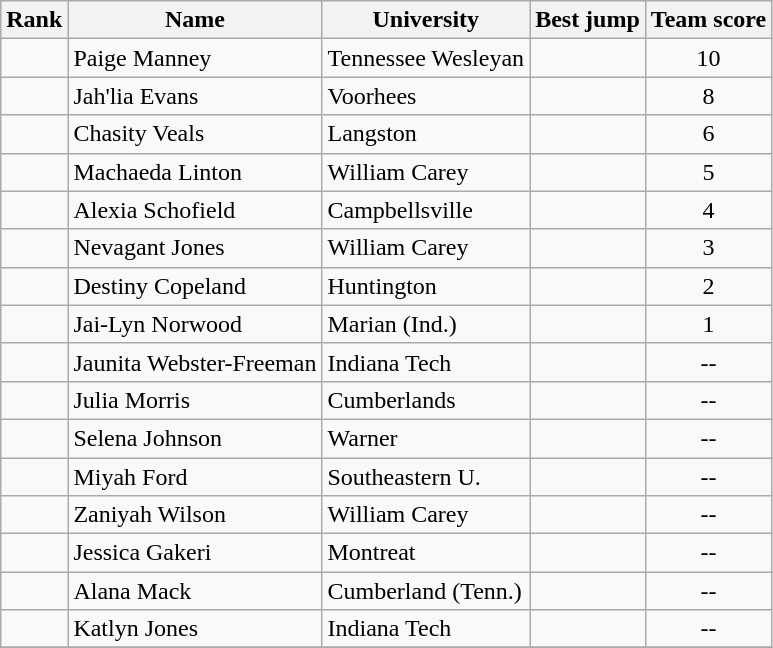<table class="wikitable sortable" style="text-align:center">
<tr>
<th>Rank</th>
<th>Name</th>
<th>University</th>
<th>Best jump</th>
<th>Team score</th>
</tr>
<tr>
<td></td>
<td align=left>Paige Manney</td>
<td align=left>Tennessee Wesleyan</td>
<td><strong></strong></td>
<td>10</td>
</tr>
<tr>
<td></td>
<td align=left>Jah'lia Evans</td>
<td align=left>Voorhees</td>
<td><strong></strong></td>
<td>8</td>
</tr>
<tr>
<td></td>
<td align=left>Chasity Veals</td>
<td align=left>Langston</td>
<td><strong></strong></td>
<td>6</td>
</tr>
<tr>
<td></td>
<td align=left>Machaeda Linton</td>
<td align=left>William Carey</td>
<td><strong></strong></td>
<td>5</td>
</tr>
<tr>
<td></td>
<td align=left>Alexia Schofield</td>
<td align=left>Campbellsville</td>
<td><strong></strong></td>
<td>4</td>
</tr>
<tr>
<td></td>
<td align=left>Nevagant Jones</td>
<td align=left>William Carey</td>
<td><strong></strong></td>
<td>3</td>
</tr>
<tr>
<td></td>
<td align=left>Destiny Copeland</td>
<td align=left>Huntington</td>
<td><strong></strong></td>
<td>2</td>
</tr>
<tr>
<td></td>
<td align=left>Jai-Lyn Norwood</td>
<td align=left>Marian (Ind.)</td>
<td><strong></strong></td>
<td>1</td>
</tr>
<tr>
<td></td>
<td align=left>Jaunita Webster-Freeman</td>
<td align=left>Indiana Tech</td>
<td><strong></strong></td>
<td>--</td>
</tr>
<tr>
<td></td>
<td align=left>Julia Morris</td>
<td align=left>Cumberlands</td>
<td><strong></strong></td>
<td>--</td>
</tr>
<tr>
<td></td>
<td align=left>Selena Johnson</td>
<td align=left>Warner</td>
<td><strong></strong></td>
<td>--</td>
</tr>
<tr>
<td></td>
<td align=left>Miyah Ford</td>
<td align=left>Southeastern U.</td>
<td><strong></strong></td>
<td>--</td>
</tr>
<tr>
<td></td>
<td align=left>Zaniyah Wilson</td>
<td align=left>William Carey</td>
<td><strong></strong></td>
<td>--</td>
</tr>
<tr>
<td></td>
<td align=left>Jessica Gakeri</td>
<td align=left>Montreat</td>
<td><strong></strong></td>
<td>--</td>
</tr>
<tr>
<td></td>
<td align=left>Alana Mack</td>
<td align=left>Cumberland (Tenn.)</td>
<td><strong></strong></td>
<td>--</td>
</tr>
<tr>
<td></td>
<td align=left>Katlyn Jones</td>
<td align=left>Indiana Tech</td>
<td><strong></strong></td>
<td>--</td>
</tr>
<tr>
</tr>
</table>
